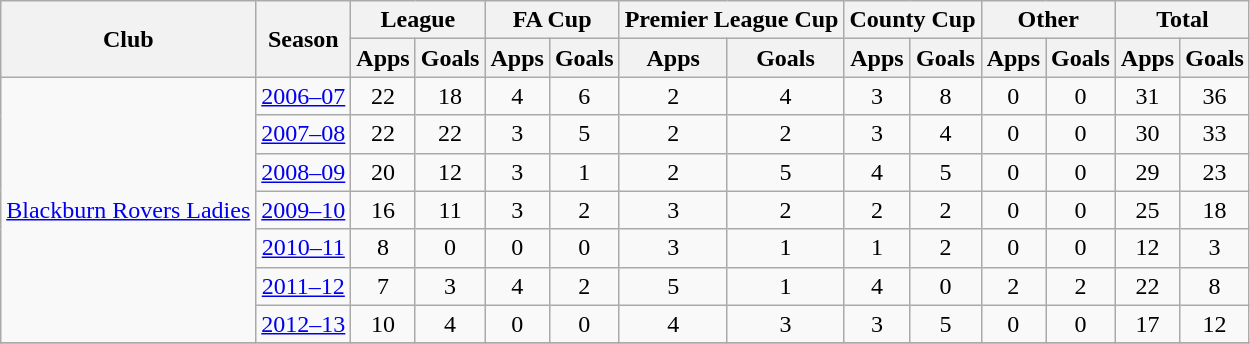<table class="wikitable" border="1" style="text-align: center;">
<tr>
<th rowspan="2">Club</th>
<th rowspan="2">Season</th>
<th colspan="2">League</th>
<th colspan="2">FA Cup</th>
<th colspan="2">Premier League Cup</th>
<th colspan="2">County Cup</th>
<th colspan="2">Other</th>
<th colspan="2">Total</th>
</tr>
<tr>
<th>Apps</th>
<th>Goals</th>
<th>Apps</th>
<th>Goals</th>
<th>Apps</th>
<th>Goals</th>
<th>Apps</th>
<th>Goals</th>
<th>Apps</th>
<th>Goals</th>
<th>Apps</th>
<th>Goals</th>
</tr>
<tr>
<td rowspan="7" valign="center"><a href='#'>Blackburn Rovers Ladies</a></td>
<td><a href='#'>2006–07</a></td>
<td>22</td>
<td>18</td>
<td>4</td>
<td>6</td>
<td>2</td>
<td>4</td>
<td>3</td>
<td>8</td>
<td>0</td>
<td>0</td>
<td>31</td>
<td>36</td>
</tr>
<tr>
<td><a href='#'>2007–08</a></td>
<td>22</td>
<td>22</td>
<td>3</td>
<td>5</td>
<td>2</td>
<td>2</td>
<td>3</td>
<td>4</td>
<td>0</td>
<td>0</td>
<td>30</td>
<td>33</td>
</tr>
<tr>
<td><a href='#'>2008–09</a></td>
<td>20</td>
<td>12</td>
<td>3</td>
<td>1</td>
<td>2</td>
<td>5</td>
<td>4</td>
<td>5</td>
<td>0</td>
<td>0</td>
<td>29</td>
<td>23</td>
</tr>
<tr>
<td><a href='#'>2009–10</a></td>
<td>16</td>
<td>11</td>
<td>3</td>
<td>2</td>
<td>3</td>
<td>2</td>
<td>2</td>
<td>2</td>
<td>0</td>
<td>0</td>
<td>25</td>
<td>18</td>
</tr>
<tr>
<td><a href='#'>2010–11</a></td>
<td>8</td>
<td>0</td>
<td>0</td>
<td>0</td>
<td>3</td>
<td>1</td>
<td>1</td>
<td>2</td>
<td>0</td>
<td>0</td>
<td>12</td>
<td>3</td>
</tr>
<tr>
<td><a href='#'>2011–12</a></td>
<td>7</td>
<td>3</td>
<td>4</td>
<td>2</td>
<td>5</td>
<td>1</td>
<td>4</td>
<td>0</td>
<td>2</td>
<td>2</td>
<td>22</td>
<td>8</td>
</tr>
<tr>
<td><a href='#'>2012–13</a></td>
<td>10</td>
<td>4</td>
<td>0</td>
<td>0</td>
<td>4</td>
<td>3</td>
<td>3</td>
<td>5</td>
<td>0</td>
<td>0</td>
<td>17</td>
<td>12</td>
</tr>
<tr>
</tr>
</table>
